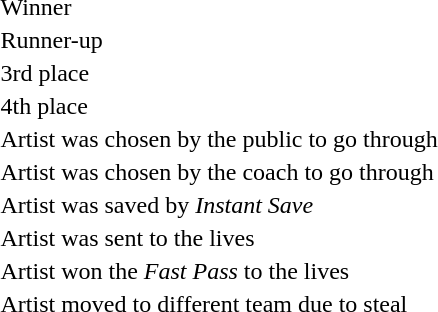<table>
<tr>
<td> Winner</td>
</tr>
<tr>
<td> Runner-up</td>
</tr>
<tr>
<td> 3rd place</td>
</tr>
<tr>
<td> 4th place</td>
</tr>
<tr>
<td> Artist was chosen by the public to go through</td>
</tr>
<tr>
<td> Artist was chosen by the coach to go through</td>
</tr>
<tr>
<td> Artist was saved by <em>Instant Save</em></td>
</tr>
<tr>
<td> Artist was sent to the lives</td>
</tr>
<tr>
<td> Artist won the <em>Fast Pass</em> to the lives</td>
</tr>
<tr>
<td> Artist moved to different team due to steal</td>
</tr>
</table>
